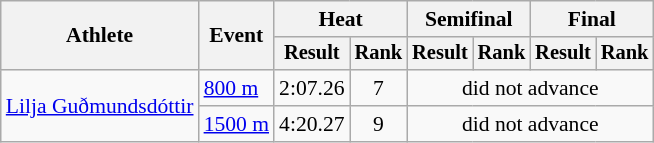<table class="wikitable" style="font-size:90%">
<tr>
<th rowspan="2">Athlete</th>
<th rowspan="2">Event</th>
<th colspan="2">Heat</th>
<th colspan="2">Semifinal</th>
<th colspan="2">Final</th>
</tr>
<tr style="font-size:95%">
<th>Result</th>
<th>Rank</th>
<th>Result</th>
<th>Rank</th>
<th>Result</th>
<th>Rank</th>
</tr>
<tr align=center>
<td align=left rowspan=2><a href='#'>Lilja Guðmundsdóttir</a></td>
<td align=left><a href='#'>800 m</a></td>
<td>2:07.26</td>
<td>7</td>
<td colspan=4>did not advance</td>
</tr>
<tr align=center>
<td align=left><a href='#'>1500 m</a></td>
<td>4:20.27</td>
<td>9</td>
<td colspan=4>did not advance</td>
</tr>
</table>
